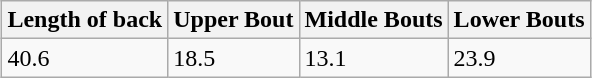<table class="wikitable" style="Margin:auto">
<tr>
<th>Length of back</th>
<th>Upper Bout</th>
<th>Middle Bouts</th>
<th>Lower Bouts</th>
</tr>
<tr>
<td>40.6</td>
<td>18.5</td>
<td>13.1</td>
<td>23.9</td>
</tr>
</table>
